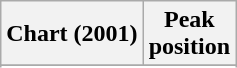<table class="wikitable sortable plainrowheaders" style="text-align:center">
<tr>
<th scope="col">Chart (2001)</th>
<th scope="col">Peak<br> position</th>
</tr>
<tr>
</tr>
<tr>
</tr>
<tr>
</tr>
</table>
